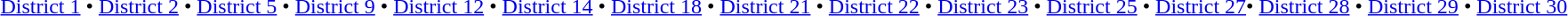<table id=toc class=toc summary=Contents>
<tr>
<td align=center><br><a href='#'>District 1</a> • <a href='#'>District 2</a> • <a href='#'>District 5</a> • <a href='#'>District 9</a> • <a href='#'>District 12</a> • <a href='#'>District 14</a> • <a href='#'>District 18</a> • <a href='#'>District 21</a> • <a href='#'>District 22</a> • <a href='#'>District 23</a> • <a href='#'>District 25</a> • <a href='#'>District 27</a>• <a href='#'>District 28</a> • <a href='#'>District 29</a> • <a href='#'>District 30</a></td>
</tr>
</table>
